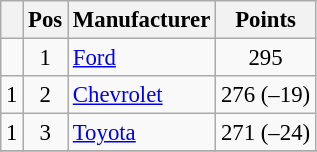<table class="wikitable" style="font-size: 95%">
<tr>
<th></th>
<th>Pos</th>
<th>Manufacturer</th>
<th>Points</th>
</tr>
<tr>
<td align="left"></td>
<td style="text-align:center;">1</td>
<td><a href='#'>Ford</a></td>
<td style="text-align:center;">295</td>
</tr>
<tr>
<td align="left"> 1</td>
<td style="text-align:center;">2</td>
<td><a href='#'>Chevrolet</a></td>
<td style="text-align:center;">276 (–19)</td>
</tr>
<tr>
<td align="left"> 1</td>
<td style="text-align:center;">3</td>
<td><a href='#'>Toyota</a></td>
<td style="text-align:center;">271 (–24)</td>
</tr>
<tr class="sortbottom">
</tr>
</table>
